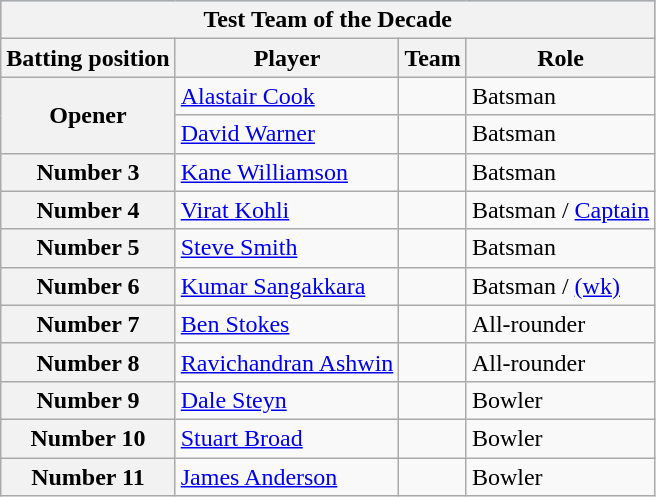<table class="wikitable plainrowheaders">
<tr style="background:#9cf;">
<th colspan="5">Test Team of the Decade</th>
</tr>
<tr>
<th>Batting position</th>
<th>Player</th>
<th>Team</th>
<th>Role</th>
</tr>
<tr>
<th scope=row style=text-align:center; rowspan=2>Opener</th>
<td><a href='#'>Alastair Cook</a></td>
<td></td>
<td>Batsman</td>
</tr>
<tr>
<td><a href='#'>David Warner</a></td>
<td></td>
<td>Batsman</td>
</tr>
<tr>
<th scope=row style=text-align:center;>Number 3</th>
<td><a href='#'>Kane Williamson</a></td>
<td></td>
<td>Batsman</td>
</tr>
<tr>
<th scope=row style=text-align:center;>Number 4</th>
<td><a href='#'>Virat Kohli</a></td>
<td></td>
<td>Batsman / <a href='#'>Captain</a></td>
</tr>
<tr>
<th scope=row style=text-align:center;>Number 5</th>
<td><a href='#'>Steve Smith</a></td>
<td></td>
<td>Batsman</td>
</tr>
<tr>
<th scope=row style=text-align:center;>Number 6</th>
<td><a href='#'>Kumar Sangakkara</a></td>
<td></td>
<td>Batsman / <a href='#'>(wk)</a></td>
</tr>
<tr>
<th scope=row style=text-align:center;>Number 7</th>
<td><a href='#'>Ben Stokes</a></td>
<td></td>
<td>All-rounder</td>
</tr>
<tr>
<th scope=row style=text-align:center;>Number 8</th>
<td><a href='#'>Ravichandran Ashwin</a></td>
<td></td>
<td>All-rounder</td>
</tr>
<tr>
<th scope=row style=text-align:center;>Number 9</th>
<td><a href='#'>Dale Steyn</a></td>
<td></td>
<td>Bowler</td>
</tr>
<tr>
<th scope=row style=text-align:center;>Number 10</th>
<td><a href='#'>Stuart Broad</a></td>
<td></td>
<td>Bowler</td>
</tr>
<tr>
<th scope=row style=text-align:center;>Number 11</th>
<td><a href='#'>James Anderson</a></td>
<td></td>
<td>Bowler</td>
</tr>
</table>
